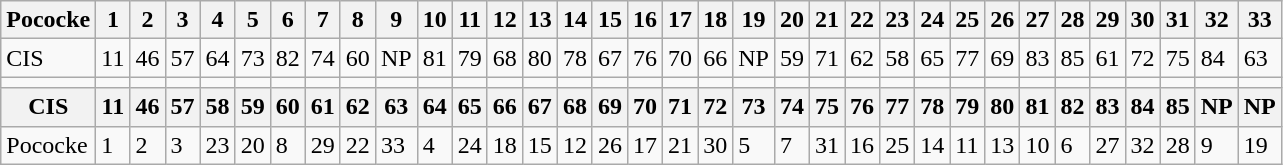<table class="wikitable">
<tr>
<th>Pococke</th>
<th>1</th>
<th>2</th>
<th>3</th>
<th>4</th>
<th>5</th>
<th>6</th>
<th>7</th>
<th>8</th>
<th>9</th>
<th>10</th>
<th>11</th>
<th>12</th>
<th>13</th>
<th>14</th>
<th>15</th>
<th>16</th>
<th>17</th>
<th>18</th>
<th>19</th>
<th>20</th>
<th>21</th>
<th>22</th>
<th>23</th>
<th>24</th>
<th>25</th>
<th>26</th>
<th>27</th>
<th>28</th>
<th>29</th>
<th>30</th>
<th>31</th>
<th>32</th>
<th>33</th>
</tr>
<tr>
<td>CIS</td>
<td>11</td>
<td>46</td>
<td>57</td>
<td>64</td>
<td>73</td>
<td>82</td>
<td>74</td>
<td>60</td>
<td>NP</td>
<td>81</td>
<td>79</td>
<td>68</td>
<td>80</td>
<td>78</td>
<td>67</td>
<td>76</td>
<td>70</td>
<td>66</td>
<td>NP</td>
<td>59</td>
<td>71</td>
<td>62</td>
<td>58</td>
<td>65</td>
<td>77</td>
<td>69</td>
<td>83</td>
<td>85</td>
<td>61</td>
<td>72</td>
<td>75</td>
<td>84</td>
<td>63</td>
</tr>
<tr>
<td></td>
<td></td>
<td></td>
<td></td>
<td></td>
<td></td>
<td></td>
<td></td>
<td></td>
<td></td>
<td></td>
<td></td>
<td></td>
<td></td>
<td></td>
<td></td>
<td></td>
<td></td>
<td></td>
<td></td>
<td></td>
<td></td>
<td></td>
<td></td>
<td></td>
<td></td>
<td></td>
<td></td>
<td></td>
<td></td>
<td></td>
<td></td>
<td></td>
<td></td>
</tr>
<tr>
<th>CIS</th>
<th>11</th>
<th>46</th>
<th>57</th>
<th>58</th>
<th>59</th>
<th>60</th>
<th>61</th>
<th>62</th>
<th>63</th>
<th>64</th>
<th>65</th>
<th>66</th>
<th>67</th>
<th>68</th>
<th>69</th>
<th>70</th>
<th>71</th>
<th>72</th>
<th>73</th>
<th>74</th>
<th>75</th>
<th>76</th>
<th>77</th>
<th>78</th>
<th>79</th>
<th>80</th>
<th>81</th>
<th>82</th>
<th>83</th>
<th>84</th>
<th>85</th>
<th>NP</th>
<th>NP</th>
</tr>
<tr>
<td>Pococke</td>
<td>1</td>
<td>2</td>
<td>3</td>
<td>23</td>
<td>20</td>
<td>8</td>
<td>29</td>
<td>22</td>
<td>33</td>
<td>4</td>
<td>24</td>
<td>18</td>
<td>15</td>
<td>12</td>
<td>26</td>
<td>17</td>
<td>21</td>
<td>30</td>
<td>5</td>
<td>7</td>
<td>31</td>
<td>16</td>
<td>25</td>
<td>14</td>
<td>11</td>
<td>13</td>
<td>10</td>
<td>6</td>
<td>27</td>
<td>32</td>
<td>28</td>
<td>9</td>
<td>19</td>
</tr>
</table>
